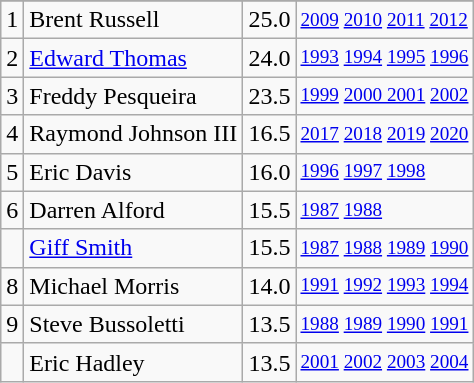<table class="wikitable">
<tr>
</tr>
<tr>
<td>1</td>
<td>Brent Russell</td>
<td>25.0</td>
<td style="font-size:80%;"><a href='#'>2009</a> <a href='#'>2010</a> <a href='#'>2011</a> <a href='#'>2012</a></td>
</tr>
<tr>
<td>2</td>
<td><a href='#'>Edward Thomas</a></td>
<td>24.0</td>
<td style="font-size:80%;"><a href='#'>1993</a> <a href='#'>1994</a> <a href='#'>1995</a> <a href='#'>1996</a></td>
</tr>
<tr>
<td>3</td>
<td>Freddy Pesqueira</td>
<td>23.5</td>
<td style="font-size:80%;"><a href='#'>1999</a> <a href='#'>2000 2001</a> <a href='#'>2002</a></td>
</tr>
<tr>
<td>4</td>
<td>Raymond Johnson III</td>
<td>16.5</td>
<td style="font-size:80%;"><a href='#'>2017</a> <a href='#'>2018</a> <a href='#'>2019</a> <a href='#'>2020</a></td>
</tr>
<tr>
<td>5</td>
<td>Eric Davis</td>
<td>16.0</td>
<td style="font-size:80%;"><a href='#'>1996</a> <a href='#'>1997</a> <a href='#'>1998</a></td>
</tr>
<tr>
<td>6</td>
<td>Darren Alford</td>
<td>15.5</td>
<td style="font-size:80%;"><a href='#'>1987</a> <a href='#'>1988</a></td>
</tr>
<tr>
<td></td>
<td><a href='#'>Giff Smith</a></td>
<td>15.5</td>
<td style="font-size:80%;"><a href='#'>1987</a> <a href='#'>1988</a> <a href='#'>1989</a> <a href='#'>1990</a></td>
</tr>
<tr>
<td>8</td>
<td>Michael Morris</td>
<td>14.0</td>
<td style="font-size:80%;"><a href='#'>1991</a> <a href='#'>1992</a> <a href='#'>1993</a> <a href='#'>1994</a></td>
</tr>
<tr>
<td>9</td>
<td>Steve Bussoletti</td>
<td>13.5</td>
<td style="font-size:80%;"><a href='#'>1988</a> <a href='#'>1989</a> <a href='#'>1990</a> <a href='#'>1991</a></td>
</tr>
<tr>
<td></td>
<td>Eric Hadley</td>
<td>13.5</td>
<td style="font-size:80%;"><a href='#'>2001</a> <a href='#'>2002</a> <a href='#'>2003</a> <a href='#'>2004</a></td>
</tr>
</table>
